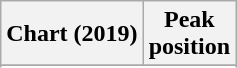<table class="wikitable sortable plainrowheaders">
<tr>
<th>Chart (2019)</th>
<th>Peak<br>position</th>
</tr>
<tr>
</tr>
<tr>
</tr>
<tr>
</tr>
<tr>
</tr>
</table>
